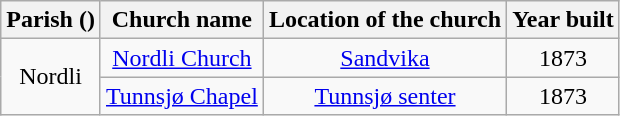<table class="wikitable" style="text-align:center">
<tr>
<th>Parish ()</th>
<th>Church name</th>
<th>Location of the church</th>
<th>Year built</th>
</tr>
<tr>
<td rowspan="2">Nordli</td>
<td><a href='#'>Nordli Church</a></td>
<td><a href='#'>Sandvika</a></td>
<td>1873</td>
</tr>
<tr>
<td><a href='#'>Tunnsjø Chapel</a></td>
<td><a href='#'>Tunnsjø senter</a></td>
<td>1873</td>
</tr>
</table>
